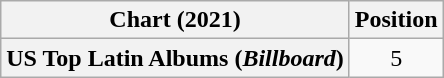<table class="wikitable plainrowheaders" style="text-align:center">
<tr>
<th scope="col">Chart (2021)</th>
<th scope="col">Position</th>
</tr>
<tr>
<th scope="row">US Top Latin Albums (<em>Billboard</em>)</th>
<td>5</td>
</tr>
</table>
